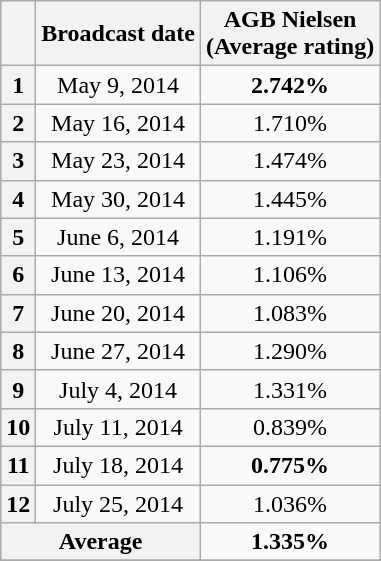<table class=wikitable>
<tr align=center>
<th></th>
<th>Broadcast date</th>
<th>AGB Nielsen<br>(Average rating)</th>
</tr>
<tr align=center>
<th>1</th>
<td>May 9, 2014</td>
<td><span><strong>2.742%</strong></span></td>
</tr>
<tr align=center>
<th>2</th>
<td>May 16, 2014</td>
<td>1.710%</td>
</tr>
<tr align=center>
<th>3</th>
<td>May 23, 2014</td>
<td>1.474%</td>
</tr>
<tr align=center>
<th>4</th>
<td>May 30, 2014</td>
<td>1.445%</td>
</tr>
<tr align=center>
<th>5</th>
<td>June 6, 2014</td>
<td>1.191%</td>
</tr>
<tr align=center>
<th>6</th>
<td>June 13, 2014</td>
<td>1.106%</td>
</tr>
<tr align=center>
<th>7</th>
<td>June 20, 2014</td>
<td>1.083%</td>
</tr>
<tr align=center>
<th>8</th>
<td>June 27, 2014</td>
<td>1.290%</td>
</tr>
<tr align=center>
<th>9</th>
<td>July 4, 2014</td>
<td>1.331%</td>
</tr>
<tr align=center>
<th>10</th>
<td>July 11, 2014</td>
<td>0.839%</td>
</tr>
<tr align=center>
<th>11</th>
<td>July 18, 2014</td>
<td><span><strong>0.775%</strong></span></td>
</tr>
<tr align=center>
<th>12</th>
<td>July 25, 2014</td>
<td>1.036%</td>
</tr>
<tr align=center>
<th colspan=2>Average</th>
<td><span><strong>1.335%</strong></span></td>
</tr>
<tr align=center>
</tr>
</table>
